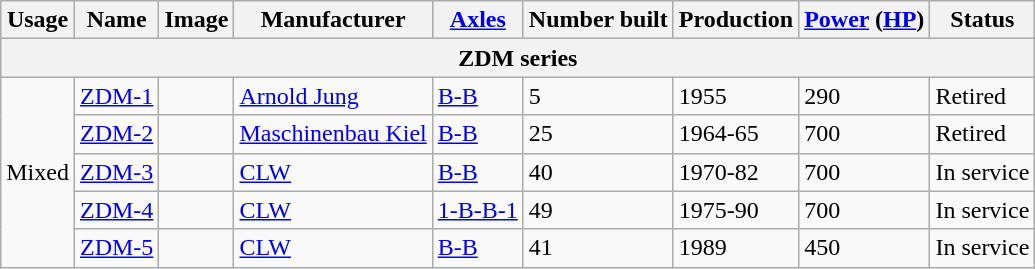<table class="sortable wikitable"style="text-align:left;"style="font-size: 85%">
<tr>
<th>Usage</th>
<th>Name</th>
<th>Image</th>
<th>Manufacturer</th>
<th><a href='#'>Axles</a></th>
<th>Number built</th>
<th>Production</th>
<th><a href='#'>Power</a> (<a href='#'>HP</a>)</th>
<th>Status</th>
</tr>
<tr>
<th colspan="9">ZDM series</th>
</tr>
<tr>
<td rowspan="5">Mixed</td>
<td><a href='#'>ZDM-1</a></td>
<td></td>
<td><a href='#'>Arnold Jung</a></td>
<td><a href='#'>B-B</a></td>
<td>5</td>
<td>1955</td>
<td>290</td>
<td>Retired</td>
</tr>
<tr>
<td><a href='#'>ZDM-2</a></td>
<td></td>
<td><a href='#'>Maschinenbau Kiel</a></td>
<td><a href='#'>B-B</a></td>
<td>25</td>
<td>1964-65</td>
<td>700</td>
<td>Retired</td>
</tr>
<tr>
<td><a href='#'>ZDM-3</a></td>
<td></td>
<td><a href='#'>CLW</a></td>
<td><a href='#'>B-B</a></td>
<td>40</td>
<td>1970-82</td>
<td>700</td>
<td>In service</td>
</tr>
<tr>
<td><a href='#'>ZDM-4</a></td>
<td></td>
<td><a href='#'>CLW</a></td>
<td><a href='#'>1-B-B-1</a></td>
<td>49</td>
<td>1975-90</td>
<td>700</td>
<td>In service</td>
</tr>
<tr>
<td><a href='#'>ZDM-5</a></td>
<td></td>
<td><a href='#'>CLW</a></td>
<td><a href='#'>B-B</a></td>
<td>41</td>
<td>1989</td>
<td>450</td>
<td>In service</td>
</tr>
</table>
